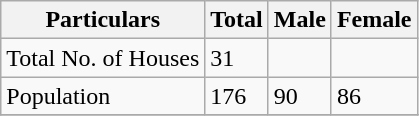<table class="wikitable sortable">
<tr>
<th>Particulars</th>
<th>Total</th>
<th>Male</th>
<th>Female</th>
</tr>
<tr>
<td>Total No. of Houses</td>
<td>31</td>
<td></td>
<td></td>
</tr>
<tr>
<td>Population</td>
<td>176</td>
<td>90</td>
<td>86</td>
</tr>
<tr>
</tr>
</table>
